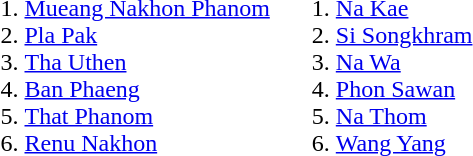<table>
<tr --valign=top>
<td><br><ol><li><a href='#'>Mueang Nakhon Phanom</a></li><li><a href='#'>Pla Pak</a></li><li><a href='#'>Tha Uthen</a></li><li><a href='#'>Ban Phaeng</a></li><li><a href='#'>That Phanom</a></li><li><a href='#'>Renu Nakhon</a></li></ol></td>
<td><br><ol>
<li><a href='#'>Na Kae</a>
<li><a href='#'>Si Songkhram</a>
<li><a href='#'>Na Wa</a>
<li><a href='#'>Phon Sawan</a>
<li><a href='#'>Na Thom</a>
<li><a href='#'>Wang Yang</a>
</ol></td>
</tr>
</table>
